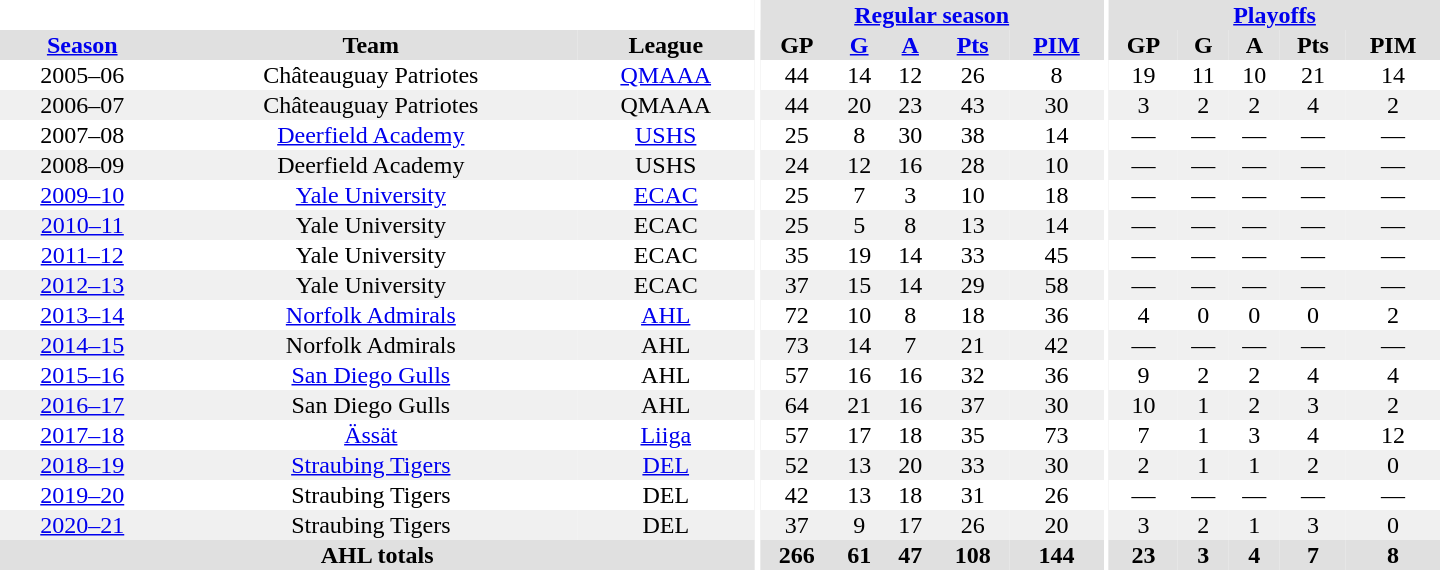<table border="0" cellpadding="1" cellspacing="0" style="text-align:center; width:60em">
<tr bgcolor="#e0e0e0">
<th colspan="3" bgcolor="#ffffff"></th>
<th rowspan="99" bgcolor="#ffffff"></th>
<th colspan="5"><a href='#'>Regular season</a></th>
<th rowspan="99" bgcolor="#ffffff"></th>
<th colspan="5"><a href='#'>Playoffs</a></th>
</tr>
<tr bgcolor="#e0e0e0">
<th><a href='#'>Season</a></th>
<th>Team</th>
<th>League</th>
<th>GP</th>
<th><a href='#'>G</a></th>
<th><a href='#'>A</a></th>
<th><a href='#'>Pts</a></th>
<th><a href='#'>PIM</a></th>
<th>GP</th>
<th>G</th>
<th>A</th>
<th>Pts</th>
<th>PIM</th>
</tr>
<tr>
<td>2005–06</td>
<td>Châteauguay Patriotes</td>
<td><a href='#'>QMAAA</a></td>
<td>44</td>
<td>14</td>
<td>12</td>
<td>26</td>
<td>8</td>
<td>19</td>
<td>11</td>
<td>10</td>
<td>21</td>
<td>14</td>
</tr>
<tr bgcolor="#f0f0f0">
<td>2006–07</td>
<td>Châteauguay Patriotes</td>
<td>QMAAA</td>
<td>44</td>
<td>20</td>
<td>23</td>
<td>43</td>
<td>30</td>
<td>3</td>
<td>2</td>
<td>2</td>
<td>4</td>
<td>2</td>
</tr>
<tr>
<td>2007–08</td>
<td><a href='#'>Deerfield Academy</a></td>
<td><a href='#'>USHS</a></td>
<td>25</td>
<td>8</td>
<td>30</td>
<td>38</td>
<td>14</td>
<td>—</td>
<td>—</td>
<td>—</td>
<td>—</td>
<td>—</td>
</tr>
<tr bgcolor="#f0f0f0">
<td>2008–09</td>
<td>Deerfield Academy</td>
<td>USHS</td>
<td>24</td>
<td>12</td>
<td>16</td>
<td>28</td>
<td>10</td>
<td>—</td>
<td>—</td>
<td>—</td>
<td>—</td>
<td>—</td>
</tr>
<tr>
<td><a href='#'>2009–10</a></td>
<td><a href='#'>Yale University</a></td>
<td><a href='#'>ECAC</a></td>
<td>25</td>
<td>7</td>
<td>3</td>
<td>10</td>
<td>18</td>
<td>—</td>
<td>—</td>
<td>—</td>
<td>—</td>
<td>—</td>
</tr>
<tr bgcolor="#f0f0f0">
<td><a href='#'>2010–11</a></td>
<td>Yale University</td>
<td>ECAC</td>
<td>25</td>
<td>5</td>
<td>8</td>
<td>13</td>
<td>14</td>
<td>—</td>
<td>—</td>
<td>—</td>
<td>—</td>
<td>—</td>
</tr>
<tr>
<td><a href='#'>2011–12</a></td>
<td>Yale University</td>
<td>ECAC</td>
<td>35</td>
<td>19</td>
<td>14</td>
<td>33</td>
<td>45</td>
<td>—</td>
<td>—</td>
<td>—</td>
<td>—</td>
<td>—</td>
</tr>
<tr bgcolor="#f0f0f0">
<td><a href='#'>2012–13</a></td>
<td>Yale University</td>
<td>ECAC</td>
<td>37</td>
<td>15</td>
<td>14</td>
<td>29</td>
<td>58</td>
<td>—</td>
<td>—</td>
<td>—</td>
<td>—</td>
<td>—</td>
</tr>
<tr>
<td><a href='#'>2013–14</a></td>
<td><a href='#'>Norfolk Admirals</a></td>
<td><a href='#'>AHL</a></td>
<td>72</td>
<td>10</td>
<td>8</td>
<td>18</td>
<td>36</td>
<td>4</td>
<td>0</td>
<td>0</td>
<td>0</td>
<td>2</td>
</tr>
<tr bgcolor="#f0f0f0">
<td><a href='#'>2014–15</a></td>
<td>Norfolk Admirals</td>
<td>AHL</td>
<td>73</td>
<td>14</td>
<td>7</td>
<td>21</td>
<td>42</td>
<td>—</td>
<td>—</td>
<td>—</td>
<td>—</td>
<td>—</td>
</tr>
<tr>
<td><a href='#'>2015–16</a></td>
<td><a href='#'>San Diego Gulls</a></td>
<td>AHL</td>
<td>57</td>
<td>16</td>
<td>16</td>
<td>32</td>
<td>36</td>
<td>9</td>
<td>2</td>
<td>2</td>
<td>4</td>
<td>4</td>
</tr>
<tr bgcolor="#f0f0f0">
<td><a href='#'>2016–17</a></td>
<td>San Diego Gulls</td>
<td>AHL</td>
<td>64</td>
<td>21</td>
<td>16</td>
<td>37</td>
<td>30</td>
<td>10</td>
<td>1</td>
<td>2</td>
<td>3</td>
<td>2</td>
</tr>
<tr>
<td><a href='#'>2017–18</a></td>
<td><a href='#'>Ässät</a></td>
<td><a href='#'>Liiga</a></td>
<td>57</td>
<td>17</td>
<td>18</td>
<td>35</td>
<td>73</td>
<td>7</td>
<td>1</td>
<td>3</td>
<td>4</td>
<td>12</td>
</tr>
<tr bgcolor="#f0f0f0">
<td><a href='#'>2018–19</a></td>
<td><a href='#'>Straubing Tigers</a></td>
<td><a href='#'>DEL</a></td>
<td>52</td>
<td>13</td>
<td>20</td>
<td>33</td>
<td>30</td>
<td>2</td>
<td>1</td>
<td>1</td>
<td>2</td>
<td>0</td>
</tr>
<tr>
<td><a href='#'>2019–20</a></td>
<td>Straubing Tigers</td>
<td>DEL</td>
<td>42</td>
<td>13</td>
<td>18</td>
<td>31</td>
<td>26</td>
<td>—</td>
<td>—</td>
<td>—</td>
<td>—</td>
<td>—</td>
</tr>
<tr bgcolor="#f0f0f0">
<td><a href='#'>2020–21</a></td>
<td>Straubing Tigers</td>
<td>DEL</td>
<td>37</td>
<td>9</td>
<td>17</td>
<td>26</td>
<td>20</td>
<td>3</td>
<td>2</td>
<td>1</td>
<td>3</td>
<td>0</td>
</tr>
<tr bgcolor="#e0e0e0">
<th colspan="3">AHL totals</th>
<th>266</th>
<th>61</th>
<th>47</th>
<th>108</th>
<th>144</th>
<th>23</th>
<th>3</th>
<th>4</th>
<th>7</th>
<th>8</th>
</tr>
</table>
